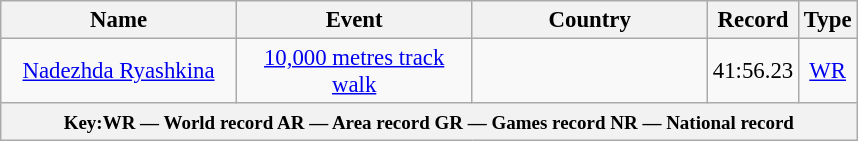<table class="wikitable" style="text-align: center; font-size:95%">
<tr>
<th width="150">Name</th>
<th width="150">Event</th>
<th width="150">Country</th>
<th width="50">Record</th>
<th width="25">Type</th>
</tr>
<tr>
<td><a href='#'>Nadezhda Ryashkina</a></td>
<td><a href='#'>10,000 metres track walk</a></td>
<td></td>
<td>41:56.23</td>
<td><a href='#'>WR</a></td>
</tr>
<tr>
<th colspan=5><small>Key:WR — World record  AR — Area record  GR — Games record  NR — National record</small></th>
</tr>
</table>
